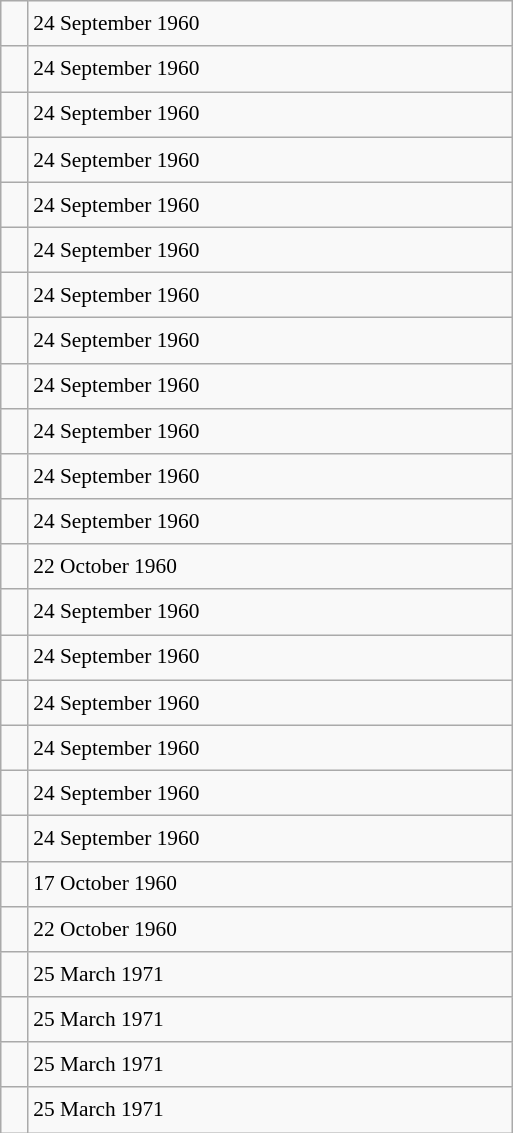<table class="wikitable" style="font-size: 89%; float: left; width: 24em; margin-right: 1em; line-height: 1.65em">
<tr>
<td></td>
<td>24 September 1960</td>
</tr>
<tr>
<td></td>
<td>24 September 1960</td>
</tr>
<tr>
<td></td>
<td>24 September 1960</td>
</tr>
<tr>
<td></td>
<td>24 September 1960</td>
</tr>
<tr>
<td></td>
<td>24 September 1960</td>
</tr>
<tr>
<td></td>
<td>24 September 1960</td>
</tr>
<tr>
<td></td>
<td>24 September 1960</td>
</tr>
<tr>
<td></td>
<td>24 September 1960</td>
</tr>
<tr>
<td></td>
<td>24 September 1960</td>
</tr>
<tr>
<td></td>
<td>24 September 1960</td>
</tr>
<tr>
<td></td>
<td>24 September 1960</td>
</tr>
<tr>
<td></td>
<td>24 September 1960</td>
</tr>
<tr>
<td></td>
<td>22 October 1960</td>
</tr>
<tr>
<td></td>
<td>24 September 1960</td>
</tr>
<tr>
<td></td>
<td>24 September 1960</td>
</tr>
<tr>
<td></td>
<td>24 September 1960</td>
</tr>
<tr>
<td></td>
<td>24 September 1960</td>
</tr>
<tr>
<td></td>
<td>24 September 1960</td>
</tr>
<tr>
<td></td>
<td>24 September 1960</td>
</tr>
<tr>
<td></td>
<td>17 October 1960</td>
</tr>
<tr>
<td></td>
<td>22 October 1960</td>
</tr>
<tr>
<td></td>
<td>25 March 1971</td>
</tr>
<tr>
<td></td>
<td>25 March 1971</td>
</tr>
<tr>
<td></td>
<td>25 March 1971</td>
</tr>
<tr>
<td></td>
<td>25 March 1971</td>
</tr>
</table>
